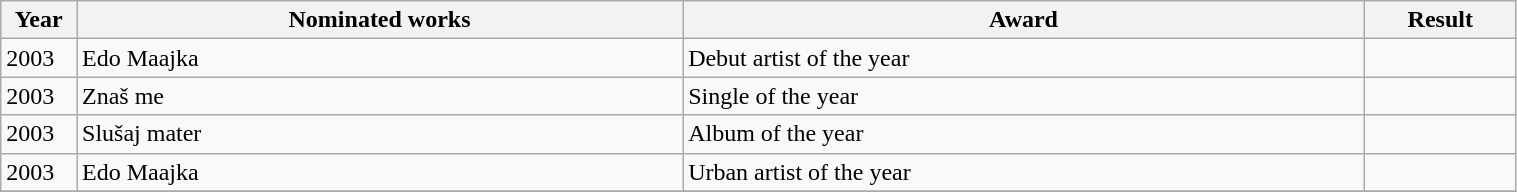<table class="wikitable" width=80%>
<tr>
<th width=5%>Year</th>
<th width=40%>Nominated works</th>
<th width=45%>Award</th>
<th width=10%>Result</th>
</tr>
<tr>
<td>2003</td>
<td>Edo Maajka</td>
<td>Debut artist of the year</td>
<td></td>
</tr>
<tr>
<td>2003</td>
<td>Znaš me</td>
<td>Single of the year</td>
<td></td>
</tr>
<tr>
<td>2003</td>
<td>Slušaj mater</td>
<td>Album of the year</td>
<td></td>
</tr>
<tr>
<td>2003</td>
<td>Edo Maajka</td>
<td>Urban artist of the year</td>
<td></td>
</tr>
<tr>
</tr>
</table>
